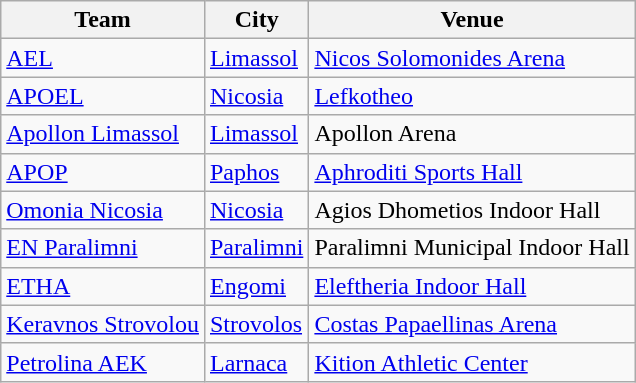<table class="wikitable sortable">
<tr>
<th>Team</th>
<th>City</th>
<th>Venue</th>
</tr>
<tr>
<td><a href='#'>AEL</a></td>
<td><a href='#'>Limassol</a></td>
<td><a href='#'>Nicos Solomonides Arena</a></td>
</tr>
<tr>
<td><a href='#'>APOEL</a></td>
<td><a href='#'>Nicosia</a></td>
<td><a href='#'>Lefkotheo</a></td>
</tr>
<tr>
<td><a href='#'>Apollon Limassol</a></td>
<td><a href='#'>Limassol</a></td>
<td>Apollon Arena</td>
</tr>
<tr>
<td><a href='#'>APOP</a></td>
<td><a href='#'>Paphos</a></td>
<td><a href='#'>Aphroditi Sports Hall</a></td>
</tr>
<tr>
<td><a href='#'>Omonia Nicosia</a></td>
<td><a href='#'>Nicosia</a></td>
<td>Agios Dhometios Indoor Hall</td>
</tr>
<tr>
<td><a href='#'>EN Paralimni</a></td>
<td><a href='#'>Paralimni</a></td>
<td>Paralimni Municipal Indoor Hall</td>
</tr>
<tr>
<td><a href='#'>ETHA</a></td>
<td><a href='#'>Engomi</a></td>
<td><a href='#'>Eleftheria Indoor Hall</a></td>
</tr>
<tr>
<td><a href='#'>Keravnos Strovolou</a></td>
<td><a href='#'>Strovolos</a></td>
<td><a href='#'>Costas Papaellinas Arena</a></td>
</tr>
<tr>
<td><a href='#'>Petrolina AEK</a></td>
<td><a href='#'>Larnaca</a></td>
<td><a href='#'>Kition Athletic Center</a></td>
</tr>
</table>
